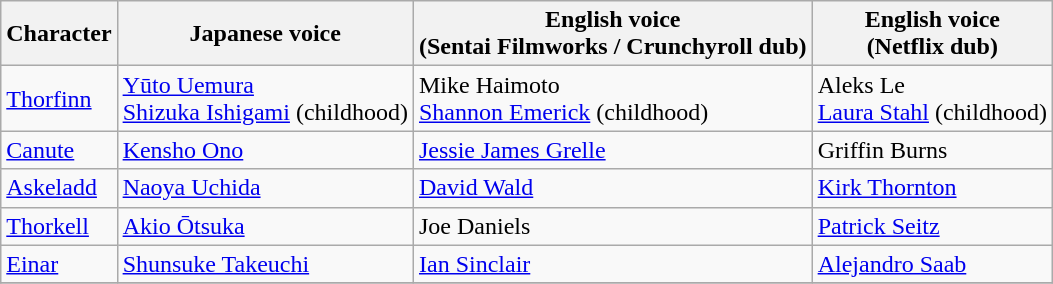<table class="wikitable">
<tr>
<th>Character</th>
<th>Japanese voice</th>
<th>English voice<br>(Sentai Filmworks / Crunchyroll dub)</th>
<th>English voice<br>(Netflix dub)</th>
</tr>
<tr>
<td><a href='#'>Thorfinn</a></td>
<td><a href='#'>Yūto Uemura</a><br><a href='#'>Shizuka Ishigami</a> (childhood)</td>
<td>Mike Haimoto<br><a href='#'>Shannon Emerick</a> (childhood)</td>
<td>Aleks Le<br><a href='#'>Laura Stahl</a> (childhood)</td>
</tr>
<tr>
<td><a href='#'>Canute</a></td>
<td><a href='#'>Kensho Ono</a></td>
<td><a href='#'>Jessie James Grelle</a></td>
<td>Griffin Burns</td>
</tr>
<tr>
<td><a href='#'>Askeladd</a></td>
<td><a href='#'>Naoya Uchida</a></td>
<td><a href='#'>David Wald</a></td>
<td><a href='#'>Kirk Thornton</a></td>
</tr>
<tr>
<td><a href='#'>Thorkell</a></td>
<td><a href='#'>Akio Ōtsuka</a></td>
<td>Joe Daniels</td>
<td><a href='#'>Patrick Seitz</a></td>
</tr>
<tr>
<td><a href='#'>Einar</a></td>
<td><a href='#'>Shunsuke Takeuchi</a></td>
<td><a href='#'>Ian Sinclair</a></td>
<td><a href='#'>Alejandro Saab</a></td>
</tr>
<tr>
</tr>
</table>
